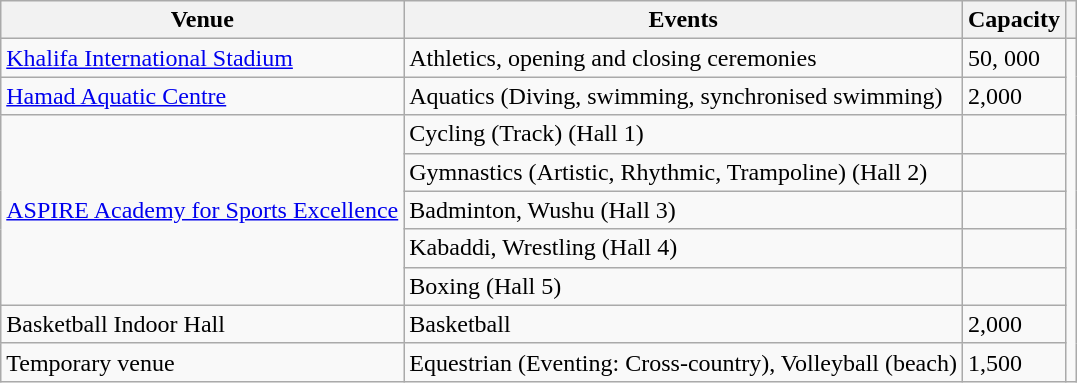<table class="wikitable">
<tr>
<th>Venue</th>
<th>Events</th>
<th>Capacity</th>
<th></th>
</tr>
<tr>
<td><a href='#'>Khalifa International Stadium</a></td>
<td>Athletics, opening and closing ceremonies</td>
<td>50, 000</td>
<td rowspan="9"></td>
</tr>
<tr>
<td><a href='#'>Hamad Aquatic Centre</a></td>
<td>Aquatics (Diving, swimming, synchronised swimming)</td>
<td>2,000</td>
</tr>
<tr>
<td rowspan=5><a href='#'>ASPIRE Academy for Sports Excellence</a></td>
<td>Cycling (Track) (Hall 1)</td>
<td></td>
</tr>
<tr>
<td>Gymnastics (Artistic, Rhythmic, Trampoline) (Hall 2)</td>
<td></td>
</tr>
<tr>
<td>Badminton, Wushu (Hall 3)</td>
<td></td>
</tr>
<tr>
<td>Kabaddi, Wrestling (Hall 4)</td>
<td></td>
</tr>
<tr>
<td>Boxing (Hall 5)</td>
<td></td>
</tr>
<tr>
<td>Basketball Indoor Hall</td>
<td>Basketball</td>
<td>2,000</td>
</tr>
<tr>
<td>Temporary venue</td>
<td>Equestrian (Eventing: Cross-country), Volleyball (beach)</td>
<td>1,500</td>
</tr>
</table>
